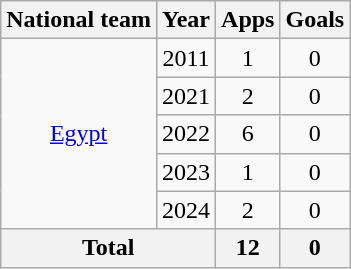<table class="wikitable" style="text-align:center">
<tr>
<th>National team</th>
<th>Year</th>
<th>Apps</th>
<th>Goals</th>
</tr>
<tr>
<td rowspan="5"><a href='#'>Egypt</a></td>
<td>2011</td>
<td>1</td>
<td>0</td>
</tr>
<tr>
<td>2021</td>
<td>2</td>
<td>0</td>
</tr>
<tr>
<td>2022</td>
<td>6</td>
<td>0</td>
</tr>
<tr>
<td>2023</td>
<td>1</td>
<td>0</td>
</tr>
<tr>
<td>2024</td>
<td>2</td>
<td>0</td>
</tr>
<tr>
<th colspan="2">Total</th>
<th>12</th>
<th>0</th>
</tr>
</table>
